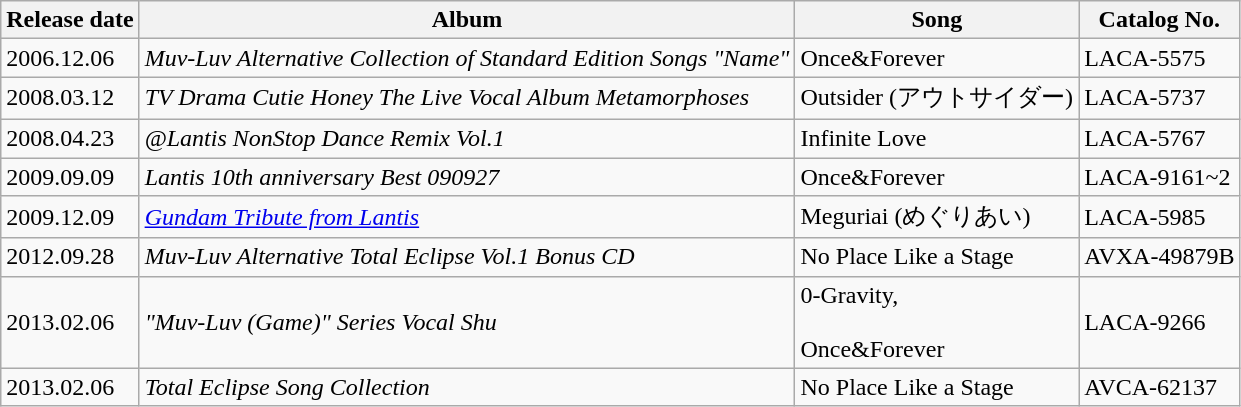<table class="wikitable">
<tr>
<th>Release date</th>
<th>Album</th>
<th>Song</th>
<th>Catalog No.</th>
</tr>
<tr>
<td>2006.12.06</td>
<td><em>Muv-Luv Alternative Collection of Standard Edition Songs "Name"</em></td>
<td>Once&Forever</td>
<td>LACA-5575</td>
</tr>
<tr>
<td>2008.03.12</td>
<td><em>TV Drama Cutie Honey The Live Vocal Album Metamorphoses</em></td>
<td>Outsider (アウトサイダー)</td>
<td>LACA-5737</td>
</tr>
<tr>
<td>2008.04.23</td>
<td><em>@Lantis NonStop Dance Remix Vol.1</em></td>
<td>Infinite Love</td>
<td>LACA-5767</td>
</tr>
<tr>
<td>2009.09.09</td>
<td><em>Lantis 10th anniversary Best 090927</em></td>
<td>Once&Forever</td>
<td>LACA-9161~2</td>
</tr>
<tr>
<td>2009.12.09</td>
<td><em><a href='#'>Gundam Tribute from Lantis</a></em></td>
<td>Meguriai (めぐりあい)</td>
<td>LACA-5985</td>
</tr>
<tr>
<td>2012.09.28</td>
<td><em>Muv-Luv Alternative Total Eclipse Vol.1 Bonus CD</em></td>
<td>No Place Like a Stage</td>
<td>AVXA-49879B</td>
</tr>
<tr>
<td>2013.02.06</td>
<td><em>"Muv-Luv (Game)" Series Vocal Shu</em></td>
<td>0-Gravity,<br><br>Once&Forever</td>
<td>LACA-9266</td>
</tr>
<tr>
<td>2013.02.06</td>
<td><em>Total Eclipse Song Collection</em></td>
<td>No Place Like a Stage</td>
<td>AVCA-62137</td>
</tr>
</table>
